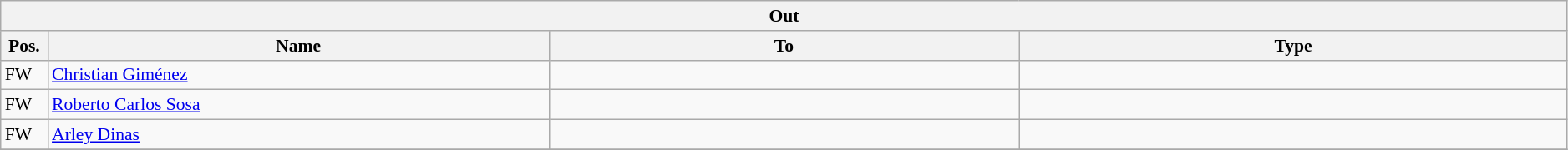<table class="wikitable" style="font-size:90%;width:99%;">
<tr>
<th colspan="4">Out</th>
</tr>
<tr>
<th width=3%>Pos.</th>
<th width=32%>Name</th>
<th width=30%>To</th>
<th width=35%>Type</th>
</tr>
<tr>
<td>FW</td>
<td><a href='#'>Christian Giménez</a></td>
<td></td>
<td></td>
</tr>
<tr>
<td>FW</td>
<td><a href='#'>Roberto Carlos Sosa</a></td>
<td></td>
<td></td>
</tr>
<tr>
<td>FW</td>
<td><a href='#'>Arley Dinas</a></td>
<td></td>
<td></td>
</tr>
<tr>
</tr>
</table>
